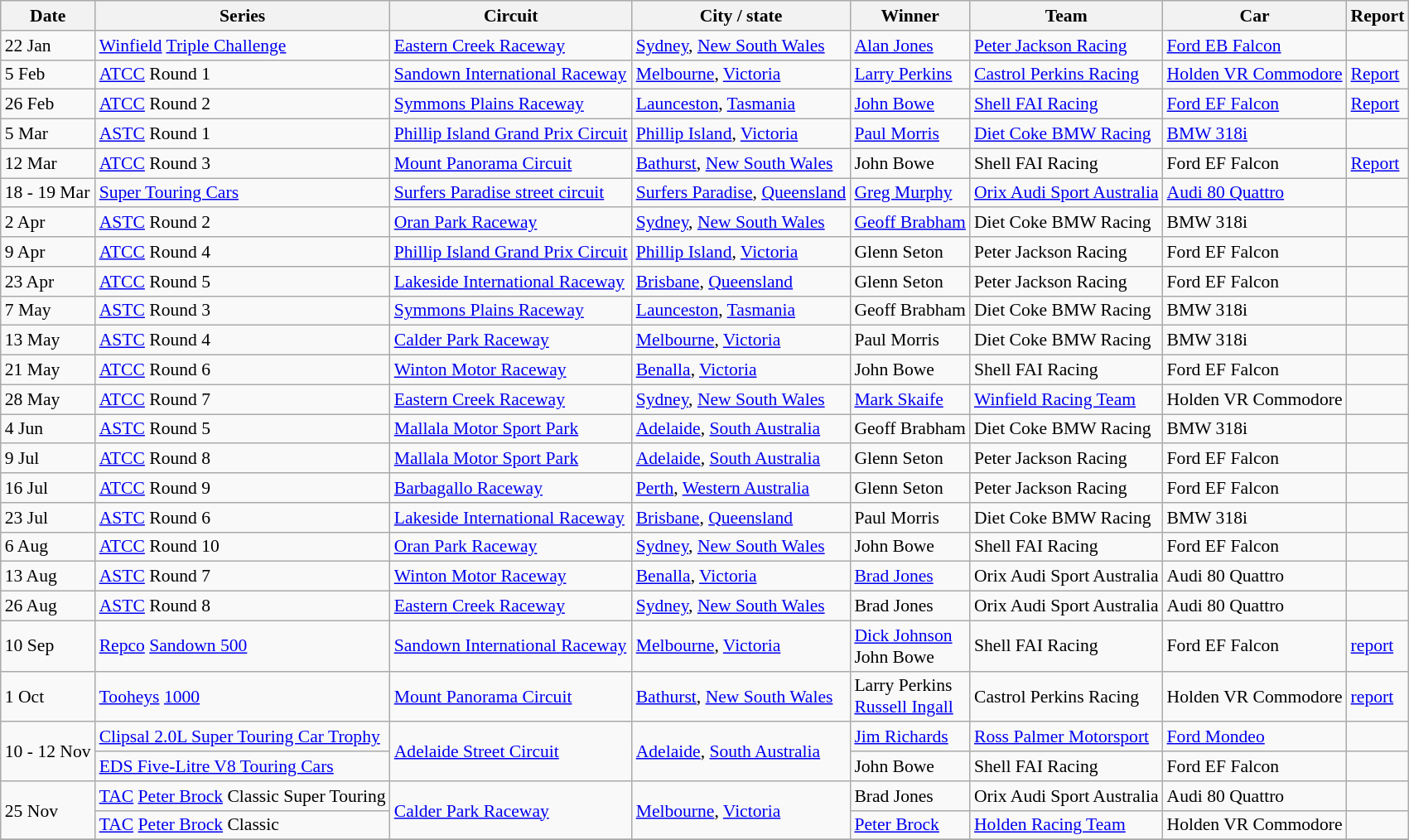<table class="wikitable" style="font-size: 90%">
<tr>
<th>Date</th>
<th>Series</th>
<th>Circuit</th>
<th>City / state</th>
<th>Winner</th>
<th>Team</th>
<th>Car</th>
<th>Report</th>
</tr>
<tr>
<td>22 Jan</td>
<td><a href='#'>Winfield</a> <a href='#'>Triple Challenge</a></td>
<td><a href='#'>Eastern Creek Raceway</a></td>
<td><a href='#'>Sydney</a>, <a href='#'>New South Wales</a></td>
<td><a href='#'>Alan Jones</a></td>
<td><a href='#'>Peter Jackson Racing</a></td>
<td><a href='#'>Ford EB Falcon</a></td>
<td></td>
</tr>
<tr>
<td>5 Feb</td>
<td><a href='#'>ATCC</a> Round 1</td>
<td><a href='#'>Sandown International Raceway</a></td>
<td><a href='#'>Melbourne</a>, <a href='#'>Victoria</a></td>
<td><a href='#'>Larry Perkins</a></td>
<td><a href='#'>Castrol Perkins Racing</a></td>
<td><a href='#'>Holden VR Commodore</a></td>
<td><a href='#'>Report</a></td>
</tr>
<tr>
<td>26 Feb</td>
<td><a href='#'>ATCC</a> Round 2</td>
<td><a href='#'>Symmons Plains Raceway</a></td>
<td><a href='#'>Launceston</a>, <a href='#'>Tasmania</a></td>
<td><a href='#'>John Bowe</a></td>
<td><a href='#'>Shell FAI Racing</a></td>
<td><a href='#'>Ford EF Falcon</a></td>
<td><a href='#'>Report</a></td>
</tr>
<tr>
<td>5 Mar</td>
<td><a href='#'>ASTC</a> Round 1</td>
<td><a href='#'>Phillip Island Grand Prix Circuit</a></td>
<td><a href='#'>Phillip Island</a>, <a href='#'>Victoria</a></td>
<td><a href='#'>Paul Morris</a></td>
<td><a href='#'>Diet Coke BMW Racing</a></td>
<td><a href='#'>BMW 318i</a></td>
<td></td>
</tr>
<tr>
<td>12 Mar</td>
<td><a href='#'>ATCC</a> Round 3</td>
<td><a href='#'>Mount Panorama Circuit</a></td>
<td><a href='#'>Bathurst</a>, <a href='#'>New South Wales</a></td>
<td>John Bowe</td>
<td>Shell FAI Racing</td>
<td>Ford EF Falcon</td>
<td><a href='#'>Report</a></td>
</tr>
<tr>
<td>18 - 19 Mar</td>
<td><a href='#'>Super Touring Cars</a></td>
<td><a href='#'>Surfers Paradise street circuit</a></td>
<td><a href='#'>Surfers Paradise</a>, <a href='#'>Queensland</a></td>
<td><a href='#'>Greg Murphy</a></td>
<td><a href='#'>Orix Audi Sport Australia</a></td>
<td><a href='#'>Audi 80 Quattro</a></td>
<td></td>
</tr>
<tr>
<td>2 Apr</td>
<td><a href='#'>ASTC</a> Round 2</td>
<td><a href='#'>Oran Park Raceway</a></td>
<td><a href='#'>Sydney</a>, <a href='#'>New South Wales</a></td>
<td><a href='#'>Geoff Brabham</a></td>
<td>Diet Coke BMW Racing</td>
<td>BMW 318i</td>
<td></td>
</tr>
<tr>
<td>9 Apr</td>
<td><a href='#'>ATCC</a> Round 4</td>
<td><a href='#'>Phillip Island Grand Prix Circuit</a></td>
<td><a href='#'>Phillip Island</a>, <a href='#'>Victoria</a></td>
<td>Glenn Seton</td>
<td>Peter Jackson Racing</td>
<td>Ford EF Falcon</td>
<td></td>
</tr>
<tr>
<td>23 Apr</td>
<td><a href='#'>ATCC</a> Round 5</td>
<td><a href='#'>Lakeside International Raceway</a></td>
<td><a href='#'>Brisbane</a>, <a href='#'>Queensland</a></td>
<td>Glenn Seton</td>
<td>Peter Jackson Racing</td>
<td>Ford EF Falcon</td>
<td></td>
</tr>
<tr>
<td>7 May</td>
<td><a href='#'>ASTC</a> Round 3</td>
<td><a href='#'>Symmons Plains Raceway</a></td>
<td><a href='#'>Launceston</a>, <a href='#'>Tasmania</a></td>
<td>Geoff Brabham</td>
<td>Diet Coke BMW Racing</td>
<td>BMW 318i</td>
<td></td>
</tr>
<tr>
<td>13 May</td>
<td><a href='#'>ASTC</a> Round 4</td>
<td><a href='#'>Calder Park Raceway</a></td>
<td><a href='#'>Melbourne</a>, <a href='#'>Victoria</a></td>
<td>Paul Morris</td>
<td>Diet Coke BMW Racing</td>
<td>BMW 318i</td>
<td></td>
</tr>
<tr>
<td>21 May</td>
<td><a href='#'>ATCC</a> Round 6</td>
<td><a href='#'>Winton Motor Raceway</a></td>
<td><a href='#'>Benalla</a>, <a href='#'>Victoria</a></td>
<td>John Bowe</td>
<td>Shell FAI Racing</td>
<td>Ford EF Falcon</td>
<td></td>
</tr>
<tr>
<td>28 May</td>
<td><a href='#'>ATCC</a> Round 7</td>
<td><a href='#'>Eastern Creek Raceway</a></td>
<td><a href='#'>Sydney</a>, <a href='#'>New South Wales</a></td>
<td><a href='#'>Mark Skaife</a></td>
<td><a href='#'>Winfield Racing Team</a></td>
<td>Holden VR Commodore</td>
<td></td>
</tr>
<tr>
<td>4 Jun</td>
<td><a href='#'>ASTC</a> Round 5</td>
<td><a href='#'>Mallala Motor Sport Park</a></td>
<td><a href='#'>Adelaide</a>, <a href='#'>South Australia</a></td>
<td>Geoff Brabham</td>
<td>Diet Coke BMW Racing</td>
<td>BMW 318i</td>
<td></td>
</tr>
<tr>
<td>9 Jul</td>
<td><a href='#'>ATCC</a> Round 8</td>
<td><a href='#'>Mallala Motor Sport Park</a></td>
<td><a href='#'>Adelaide</a>, <a href='#'>South Australia</a></td>
<td>Glenn Seton</td>
<td>Peter Jackson Racing</td>
<td>Ford EF Falcon</td>
<td></td>
</tr>
<tr>
<td>16 Jul</td>
<td><a href='#'>ATCC</a> Round 9</td>
<td><a href='#'>Barbagallo Raceway</a></td>
<td><a href='#'>Perth</a>, <a href='#'>Western Australia</a></td>
<td>Glenn Seton</td>
<td>Peter Jackson Racing</td>
<td>Ford EF Falcon</td>
<td></td>
</tr>
<tr>
<td>23 Jul</td>
<td><a href='#'>ASTC</a> Round 6</td>
<td><a href='#'>Lakeside International Raceway</a></td>
<td><a href='#'>Brisbane</a>, <a href='#'>Queensland</a></td>
<td>Paul Morris</td>
<td>Diet Coke BMW Racing</td>
<td>BMW 318i</td>
<td></td>
</tr>
<tr>
<td>6 Aug</td>
<td><a href='#'>ATCC</a> Round 10</td>
<td><a href='#'>Oran Park Raceway</a></td>
<td><a href='#'>Sydney</a>, <a href='#'>New South Wales</a></td>
<td>John Bowe</td>
<td>Shell FAI Racing</td>
<td>Ford EF Falcon</td>
<td></td>
</tr>
<tr>
<td>13 Aug</td>
<td><a href='#'>ASTC</a> Round 7</td>
<td><a href='#'>Winton Motor Raceway</a></td>
<td><a href='#'>Benalla</a>, <a href='#'>Victoria</a></td>
<td><a href='#'>Brad Jones</a></td>
<td>Orix Audi Sport Australia</td>
<td>Audi 80 Quattro</td>
<td></td>
</tr>
<tr>
<td>26 Aug</td>
<td><a href='#'>ASTC</a> Round 8</td>
<td><a href='#'>Eastern Creek Raceway</a></td>
<td><a href='#'>Sydney</a>, <a href='#'>New South Wales</a></td>
<td>Brad Jones</td>
<td>Orix Audi Sport Australia</td>
<td>Audi 80 Quattro</td>
<td></td>
</tr>
<tr>
<td>10 Sep</td>
<td><a href='#'>Repco</a> <a href='#'>Sandown 500</a></td>
<td><a href='#'>Sandown International Raceway</a></td>
<td><a href='#'>Melbourne</a>, <a href='#'>Victoria</a></td>
<td><a href='#'>Dick Johnson</a><br>John Bowe</td>
<td>Shell FAI Racing</td>
<td>Ford EF Falcon</td>
<td><a href='#'>report</a></td>
</tr>
<tr>
<td>1 Oct</td>
<td><a href='#'>Tooheys</a> <a href='#'>1000</a></td>
<td><a href='#'>Mount Panorama Circuit</a></td>
<td><a href='#'>Bathurst</a>, <a href='#'>New South Wales</a></td>
<td>Larry Perkins<br><a href='#'>Russell Ingall</a></td>
<td>Castrol Perkins Racing</td>
<td>Holden VR Commodore</td>
<td><a href='#'>report</a></td>
</tr>
<tr>
<td rowspan=2>10 - 12 Nov</td>
<td><a href='#'>Clipsal 2.0L Super Touring Car Trophy</a></td>
<td rowspan=2><a href='#'>Adelaide Street Circuit</a></td>
<td rowspan=2><a href='#'>Adelaide</a>, <a href='#'>South Australia</a></td>
<td><a href='#'>Jim Richards</a></td>
<td><a href='#'>Ross Palmer Motorsport</a></td>
<td><a href='#'>Ford Mondeo</a></td>
<td></td>
</tr>
<tr>
<td><a href='#'>EDS Five-Litre V8 Touring Cars</a></td>
<td>John Bowe</td>
<td>Shell FAI Racing</td>
<td>Ford EF Falcon</td>
<td></td>
</tr>
<tr>
<td rowspan=2>25 Nov</td>
<td><a href='#'>TAC</a> <a href='#'>Peter Brock</a> Classic Super Touring</td>
<td rowspan=2><a href='#'>Calder Park Raceway</a></td>
<td rowspan=2><a href='#'>Melbourne</a>, <a href='#'>Victoria</a></td>
<td>Brad Jones</td>
<td>Orix Audi Sport Australia</td>
<td>Audi 80 Quattro</td>
<td></td>
</tr>
<tr>
<td><a href='#'>TAC</a> <a href='#'>Peter Brock</a> Classic</td>
<td><a href='#'>Peter Brock</a></td>
<td><a href='#'>Holden Racing Team</a></td>
<td>Holden VR Commodore</td>
<td></td>
</tr>
<tr>
</tr>
</table>
